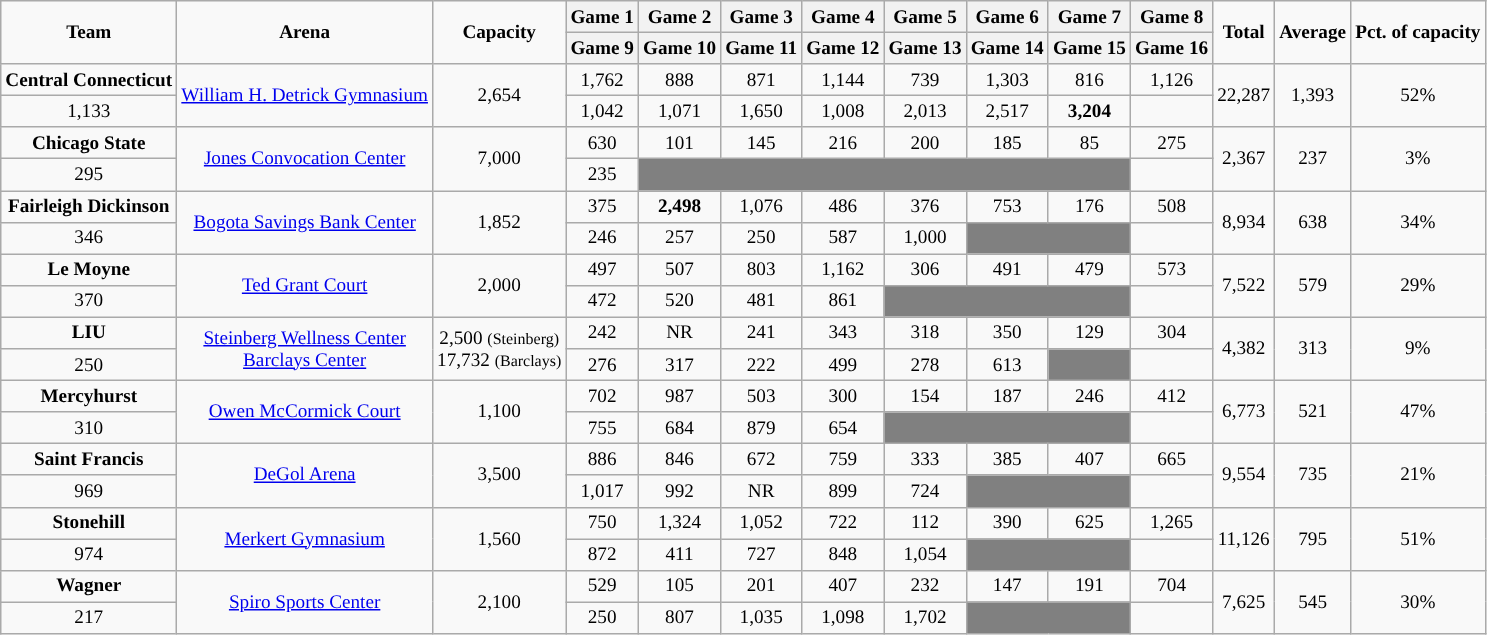<table class="wikitable sortable" style="text-align:center; font-size:80%;">
<tr>
<td rowspan=2><strong>Team</strong></td>
<td rowspan=2><strong>Arena</strong></td>
<td rowspan=2><strong>Capacity</strong></td>
<th>Game 1</th>
<th>Game 2</th>
<th>Game 3</th>
<th>Game 4</th>
<th>Game 5</th>
<th>Game 6</th>
<th>Game 7</th>
<th>Game 8</th>
<td rowspan=2><strong>Total</strong></td>
<td rowspan=2><strong>Average</strong></td>
<td rowspan=2><strong>Pct. of capacity</strong></td>
</tr>
<tr>
<th>Game 9</th>
<th>Game 10</th>
<th>Game 11</th>
<th>Game 12</th>
<th>Game 13</th>
<th>Game 14</th>
<th>Game 15</th>
<th>Game 16</th>
</tr>
<tr>
<td style="position: sticky; left: 0; "><strong>Central Connecticut</strong></td>
<td rowspan=2><a href='#'>William H. Detrick Gymnasium</a></td>
<td rowspan=2>2,654</td>
<td>1,762</td>
<td>888</td>
<td>871</td>
<td>1,144</td>
<td>739</td>
<td>1,303</td>
<td>816</td>
<td>1,126</td>
<td rowspan=2>22,287</td>
<td rowspan=2>1,393</td>
<td rowspan=2>52%</td>
</tr>
<tr>
<td>1,133</td>
<td>1,042</td>
<td>1,071</td>
<td>1,650</td>
<td>1,008</td>
<td>2,013</td>
<td>2,517</td>
<td><strong>3,204</strong></td>
</tr>
<tr>
<td style="position: sticky; left: 0; "><strong>Chicago State</strong></td>
<td rowspan=2><a href='#'>Jones Convocation Center</a></td>
<td rowspan=2>7,000</td>
<td>630</td>
<td>101</td>
<td>145</td>
<td>216</td>
<td>200</td>
<td>185</td>
<td>85</td>
<td>275</td>
<td rowspan=2>2,367</td>
<td rowspan=2>237</td>
<td rowspan=2>3%</td>
</tr>
<tr>
<td>295</td>
<td>235</td>
<td colspan=6; style="background:#808080;"></td>
</tr>
<tr>
<td style="position: sticky; left: 0; "><strong>Fairleigh Dickinson</strong></td>
<td rowspan=2><a href='#'>Bogota Savings Bank Center</a></td>
<td rowspan=2>1,852</td>
<td>375</td>
<td><strong>2,498</strong></td>
<td>1,076</td>
<td>486</td>
<td>376</td>
<td>753</td>
<td>176</td>
<td>508</td>
<td rowspan=2>8,934</td>
<td rowspan=2>638</td>
<td rowspan=2>34%</td>
</tr>
<tr>
<td>346</td>
<td>246</td>
<td>257</td>
<td>250</td>
<td>587</td>
<td>1,000</td>
<td colspan=2; style="background:#808080;"></td>
</tr>
<tr>
<td style="position: sticky; left: 0; "><strong>Le Moyne</strong></td>
<td rowspan=2><a href='#'>Ted Grant Court</a></td>
<td rowspan=2>2,000</td>
<td>497</td>
<td>507</td>
<td>803</td>
<td>1,162</td>
<td>306</td>
<td>491</td>
<td>479</td>
<td>573</td>
<td rowspan=2>7,522</td>
<td rowspan=2>579</td>
<td rowspan=2>29%</td>
</tr>
<tr>
<td>370</td>
<td>472</td>
<td>520</td>
<td>481</td>
<td>861</td>
<td colspan=3; style="background:#808080;"></td>
</tr>
<tr>
<td style="position: sticky; left: 0; "><strong>LIU</strong></td>
<td rowspan=2><a href='#'>Steinberg Wellness Center</a><br><a href='#'>Barclays Center</a></td>
<td rowspan=2>2,500 <small>(Steinberg)</small><br>17,732 <small>(Barclays)</small></td>
<td>242</td>
<td>NR</td>
<td>241</td>
<td>343</td>
<td>318</td>
<td>350</td>
<td>129</td>
<td>304</td>
<td rowspan=2>4,382</td>
<td rowspan=2>313</td>
<td rowspan=2>9%</td>
</tr>
<tr>
<td>250</td>
<td>276</td>
<td>317</td>
<td>222</td>
<td>499</td>
<td>278</td>
<td>613</td>
<td style="background:#808080;"></td>
</tr>
<tr>
<td style="position: sticky; left: 0; "><strong>Mercyhurst</strong></td>
<td rowspan=2><a href='#'>Owen McCormick Court</a></td>
<td rowspan=2>1,100</td>
<td>702</td>
<td>987</td>
<td>503</td>
<td>300</td>
<td>154</td>
<td>187</td>
<td>246</td>
<td>412</td>
<td rowspan=2>6,773</td>
<td rowspan=2>521</td>
<td rowspan=2>47%</td>
</tr>
<tr>
<td>310</td>
<td>755</td>
<td>684</td>
<td>879</td>
<td>654</td>
<td colspan=3; style="background:#808080;"></td>
</tr>
<tr>
<td style="position: sticky; left: 0; "><strong>Saint Francis</strong></td>
<td rowspan=2><a href='#'>DeGol Arena</a></td>
<td rowspan=2>3,500</td>
<td>886</td>
<td>846</td>
<td>672</td>
<td>759</td>
<td>333</td>
<td>385</td>
<td>407</td>
<td>665</td>
<td rowspan=2>9,554</td>
<td rowspan=2>735</td>
<td rowspan=2>21%</td>
</tr>
<tr>
<td>969</td>
<td>1,017</td>
<td>992</td>
<td>NR</td>
<td>899</td>
<td>724</td>
<td colspan=2; style="background:#808080;"></td>
</tr>
<tr>
<td style="position: sticky; left: 0; "><strong>Stonehill</strong></td>
<td rowspan=2><a href='#'>Merkert Gymnasium</a></td>
<td rowspan=2>1,560</td>
<td>750</td>
<td>1,324</td>
<td>1,052</td>
<td>722</td>
<td>112</td>
<td>390</td>
<td>625</td>
<td>1,265</td>
<td rowspan=2>11,126</td>
<td rowspan=2>795</td>
<td rowspan=2>51%</td>
</tr>
<tr>
<td>974</td>
<td>872</td>
<td>411</td>
<td>727</td>
<td>848</td>
<td>1,054</td>
<td colspan=2; style="background:#808080;"></td>
</tr>
<tr>
<td style="position: sticky; left: 0; "><strong>Wagner</strong></td>
<td rowspan=2><a href='#'>Spiro Sports Center</a></td>
<td rowspan=2>2,100</td>
<td>529</td>
<td>105</td>
<td>201</td>
<td>407</td>
<td>232</td>
<td>147</td>
<td>191</td>
<td>704</td>
<td rowspan=2>7,625</td>
<td rowspan=2>545</td>
<td rowspan=2>30%</td>
</tr>
<tr>
<td>217</td>
<td>250</td>
<td>807</td>
<td>1,035</td>
<td>1,098</td>
<td>1,702</td>
<td colspan=2; style="background:#808080;"></td>
</tr>
</table>
